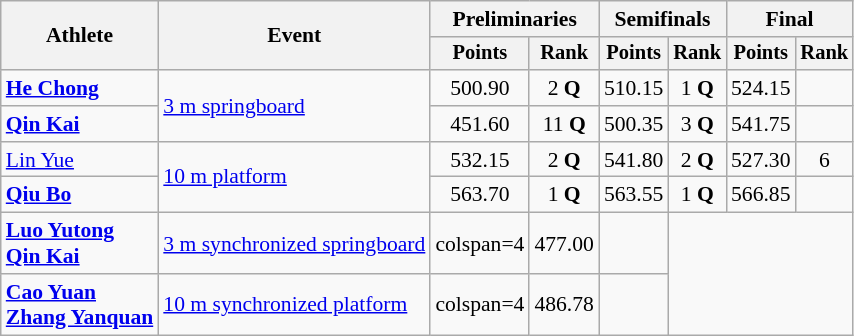<table class=wikitable style="font-size:90%">
<tr>
<th rowspan="2">Athlete</th>
<th rowspan="2">Event</th>
<th colspan="2">Preliminaries</th>
<th colspan="2">Semifinals</th>
<th colspan="2">Final</th>
</tr>
<tr style="font-size:95%">
<th>Points</th>
<th>Rank</th>
<th>Points</th>
<th>Rank</th>
<th>Points</th>
<th>Rank</th>
</tr>
<tr align=center>
<td align=left><strong><a href='#'>He Chong</a></strong></td>
<td align=left rowspan=2><a href='#'>3 m springboard</a></td>
<td>500.90</td>
<td>2 <strong>Q</strong></td>
<td>510.15</td>
<td>1 <strong>Q</strong></td>
<td>524.15</td>
<td></td>
</tr>
<tr align=center>
<td align=left><strong><a href='#'>Qin Kai</a></strong></td>
<td>451.60</td>
<td>11 <strong>Q</strong></td>
<td>500.35</td>
<td>3 <strong>Q</strong></td>
<td>541.75</td>
<td></td>
</tr>
<tr align=center>
<td align=left><a href='#'>Lin Yue</a></td>
<td align=left rowspan=2><a href='#'>10 m platform</a></td>
<td>532.15</td>
<td>2 <strong>Q</strong></td>
<td>541.80</td>
<td>2 <strong>Q</strong></td>
<td>527.30</td>
<td>6</td>
</tr>
<tr align=center>
<td align=left><strong><a href='#'>Qiu Bo</a></strong></td>
<td>563.70</td>
<td>1 <strong>Q</strong></td>
<td>563.55</td>
<td>1 <strong>Q</strong></td>
<td>566.85</td>
<td></td>
</tr>
<tr align=center>
<td align=left><strong><a href='#'>Luo Yutong</a><br><a href='#'>Qin Kai</a></strong></td>
<td align=left><a href='#'>3 m synchronized springboard</a></td>
<td>colspan=4 </td>
<td>477.00</td>
<td></td>
</tr>
<tr align=center>
<td align=left><strong><a href='#'>Cao Yuan</a><br><a href='#'>Zhang Yanquan</a></strong></td>
<td align=left><a href='#'>10 m synchronized platform</a></td>
<td>colspan=4 </td>
<td>486.78</td>
<td></td>
</tr>
</table>
